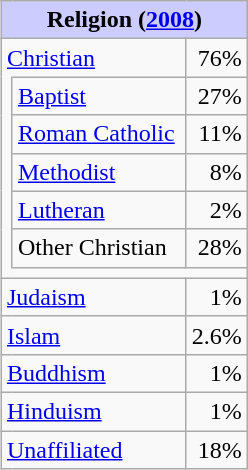<table class="wikitable" style="float:right; margin-left:15px; margin-top:0;">
<tr>
<th style="background:#ccccff;" colspan="3">Religion (<a href='#'>2008</a>)</th>
</tr>
<tr>
<td colspan="2" style="border-bottom:0;"><a href='#'>Christian</a></td>
<td align=right>76%</td>
</tr>
<tr>
<td rowspan="5" style="border-top:0; border-bottom:0;"></td>
<td><a href='#'>Baptist</a></td>
<td align=right>27%</td>
</tr>
<tr>
<td><a href='#'>Roman Catholic</a> </td>
<td align=right>11%</td>
</tr>
<tr>
<td><a href='#'>Methodist</a></td>
<td align=right>8%</td>
</tr>
<tr>
<td><a href='#'>Lutheran</a></td>
<td align=right>2%</td>
</tr>
<tr>
<td>Other Christian</td>
<td align=right>28%</td>
</tr>
<tr>
<td colspan="3" style="border-top:0;"></td>
</tr>
<tr>
<td colspan=2><a href='#'>Judaism</a></td>
<td align=right>1%</td>
</tr>
<tr>
<td colspan=2><a href='#'>Islam</a></td>
<td align=right>2.6%</td>
</tr>
<tr>
<td colspan=2><a href='#'>Buddhism</a></td>
<td align=right>1%</td>
</tr>
<tr>
<td colspan=2><a href='#'>Hinduism</a></td>
<td align=right>1%</td>
</tr>
<tr>
<td colspan=2><a href='#'>Unaffiliated</a></td>
<td align=right>18%</td>
</tr>
</table>
